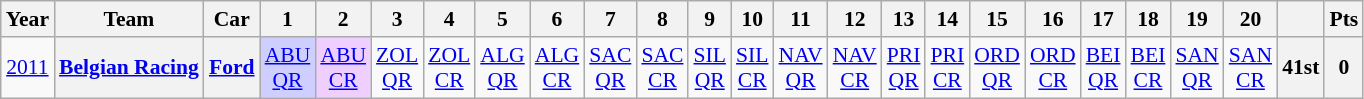<table class="wikitable" border="1" style="text-align:center; font-size:90%;">
<tr>
<th>Year</th>
<th>Team</th>
<th>Car</th>
<th>1</th>
<th>2</th>
<th>3</th>
<th>4</th>
<th>5</th>
<th>6</th>
<th>7</th>
<th>8</th>
<th>9</th>
<th>10</th>
<th>11</th>
<th>12</th>
<th>13</th>
<th>14</th>
<th>15</th>
<th>16</th>
<th>17</th>
<th>18</th>
<th>19</th>
<th>20</th>
<th></th>
<th>Pts</th>
</tr>
<tr>
<td><a href='#'>2011</a></td>
<th><a href='#'>Belgian Racing</a></th>
<th><a href='#'>Ford</a></th>
<td style="background:#CFCFFF;"><a href='#'>ABU<br>QR</a><br></td>
<td style="background:#EFCFFF;"><a href='#'>ABU<br>CR</a><br></td>
<td><a href='#'>ZOL<br>QR</a></td>
<td><a href='#'>ZOL<br>CR</a></td>
<td><a href='#'>ALG<br>QR</a></td>
<td><a href='#'>ALG<br>CR</a></td>
<td><a href='#'>SAC<br>QR</a></td>
<td><a href='#'>SAC<br>CR</a></td>
<td><a href='#'>SIL<br>QR</a></td>
<td><a href='#'>SIL<br>CR</a></td>
<td><a href='#'>NAV<br>QR</a></td>
<td><a href='#'>NAV<br>CR</a></td>
<td><a href='#'>PRI<br>QR</a></td>
<td><a href='#'>PRI<br>CR</a></td>
<td><a href='#'>ORD<br>QR</a></td>
<td><a href='#'>ORD<br>CR</a></td>
<td><a href='#'>BEI<br>QR</a></td>
<td><a href='#'>BEI<br>CR</a></td>
<td><a href='#'>SAN<br>QR</a></td>
<td><a href='#'>SAN<br>CR</a></td>
<th>41st</th>
<th>0</th>
</tr>
</table>
